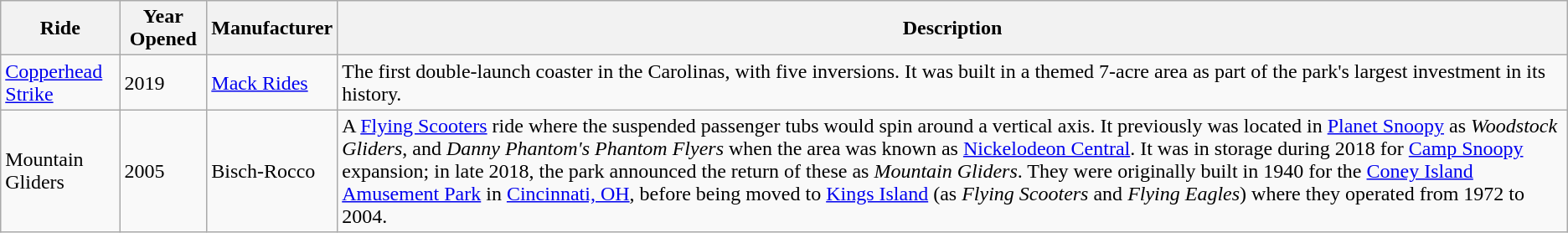<table class="wikitable sortable">
<tr>
<th>Ride</th>
<th>Year Opened</th>
<th>Manufacturer</th>
<th>Description</th>
</tr>
<tr>
<td><a href='#'>Copperhead Strike</a></td>
<td>2019</td>
<td><a href='#'>Mack Rides</a></td>
<td>The first double-launch coaster in the Carolinas, with five inversions. It was built in a themed 7-acre area as part of the park's largest investment in its history.</td>
</tr>
<tr>
<td>Mountain Gliders</td>
<td>2005</td>
<td>Bisch-Rocco</td>
<td>A <a href='#'>Flying Scooters</a> ride where the suspended passenger tubs would spin around a vertical axis. It previously was located in <a href='#'>Planet Snoopy</a> as <em>Woodstock Gliders</em>, and <em>Danny Phantom's Phantom Flyers</em> when the area was known as <a href='#'>Nickelodeon Central</a>. It was in storage during 2018 for <a href='#'>Camp Snoopy</a> expansion; in late 2018, the park announced the return of these as <em>Mountain Gliders</em>. They were originally built in 1940 for the <a href='#'>Coney Island Amusement Park</a> in <a href='#'>Cincinnati, OH</a>, before being moved to <a href='#'>Kings Island</a> (as <em>Flying Scooters</em> and <em>Flying Eagles</em>) where they operated from 1972 to 2004.</td>
</tr>
</table>
